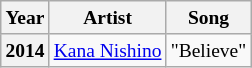<table class="wikitable mw-collapsible mw-collapsed" style="font-size:small; text-align:center">
<tr>
<th>Year</th>
<th>Artist</th>
<th>Song</th>
</tr>
<tr>
<th>2014</th>
<td><a href='#'>Kana Nishino</a></td>
<td>"Believe"</td>
</tr>
</table>
